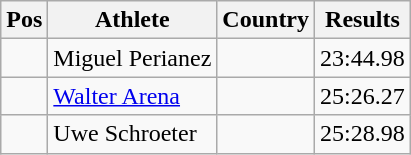<table class="wikitable">
<tr>
<th>Pos</th>
<th>Athlete</th>
<th>Country</th>
<th>Results</th>
</tr>
<tr>
<td align="center"></td>
<td>Miguel Perianez</td>
<td></td>
<td>23:44.98</td>
</tr>
<tr>
<td align="center"></td>
<td><a href='#'>Walter Arena</a></td>
<td></td>
<td>25:26.27</td>
</tr>
<tr>
<td align="center"></td>
<td>Uwe Schroeter</td>
<td></td>
<td>25:28.98</td>
</tr>
</table>
